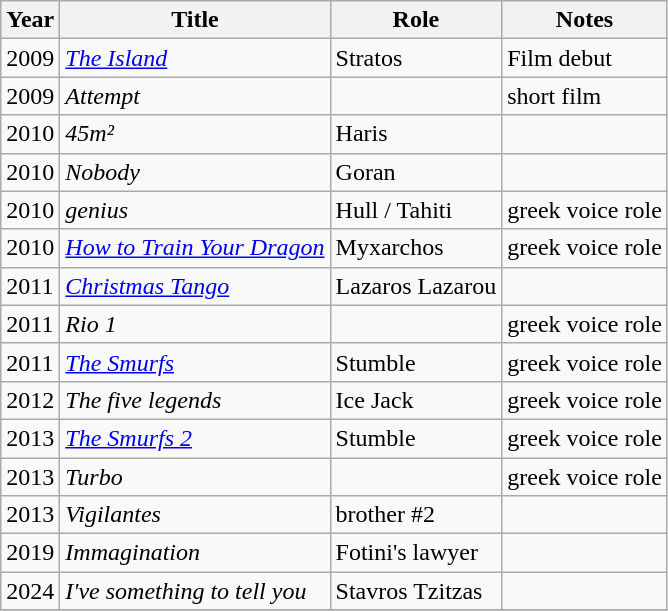<table class="wikitable sortable">
<tr>
<th>Year</th>
<th>Title</th>
<th>Role</th>
<th class="unsortable">Notes</th>
</tr>
<tr>
<td>2009</td>
<td><em><a href='#'>The Island</a></em></td>
<td>Stratos</td>
<td>Film debut</td>
</tr>
<tr>
<td>2009</td>
<td><em>Attempt</em></td>
<td></td>
<td>short film</td>
</tr>
<tr>
<td>2010</td>
<td><em>45m²</em></td>
<td>Haris</td>
<td></td>
</tr>
<tr>
<td>2010</td>
<td><em>Nobody</em></td>
<td>Goran</td>
<td></td>
</tr>
<tr>
<td>2010</td>
<td><em>genius</em></td>
<td>Hull / Tahiti</td>
<td>greek voice role</td>
</tr>
<tr>
<td>2010</td>
<td><em><a href='#'>How to Train Your Dragon</a></em></td>
<td>Myxarchos</td>
<td>greek voice role</td>
</tr>
<tr>
<td>2011</td>
<td><em><a href='#'>Christmas Tango</a></em></td>
<td>Lazaros Lazarou</td>
<td></td>
</tr>
<tr>
<td>2011</td>
<td><em>Rio 1</em></td>
<td></td>
<td>greek voice role</td>
</tr>
<tr>
<td>2011</td>
<td><em><a href='#'>The Smurfs</a></em></td>
<td>Stumble</td>
<td>greek voice role</td>
</tr>
<tr>
<td>2012</td>
<td><em>The five legends</em></td>
<td>Ice Jack</td>
<td>greek voice role</td>
</tr>
<tr>
<td>2013</td>
<td><em><a href='#'>The Smurfs 2</a></em></td>
<td>Stumble</td>
<td>greek voice role</td>
</tr>
<tr>
<td>2013</td>
<td><em>Turbo</em></td>
<td></td>
<td>greek voice role</td>
</tr>
<tr>
<td>2013</td>
<td><em>Vigilantes</em></td>
<td>brother #2</td>
<td></td>
</tr>
<tr>
<td>2019</td>
<td><em>Immagination</em></td>
<td>Fotini's lawyer</td>
<td></td>
</tr>
<tr>
<td>2024</td>
<td><em>I've something to tell you</em></td>
<td>Stavros Tzitzas</td>
<td></td>
</tr>
<tr>
</tr>
</table>
